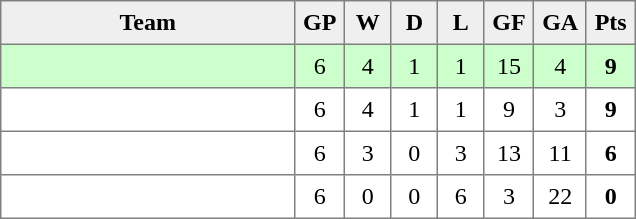<table style=border-collapse:collapse border=1 cellspacing=0 cellpadding=5>
<tr align=center bgcolor=#efefef>
<th width=185>Team</th>
<th width=20>GP</th>
<th width=20>W</th>
<th width=20>D</th>
<th width=20>L</th>
<th width=20>GF</th>
<th width=20>GA</th>
<th width=20>Pts</th>
</tr>
<tr bgcolor=#ccffcc align=center>
<td style="text-align:left;"></td>
<td>6</td>
<td>4</td>
<td>1</td>
<td>1</td>
<td>15</td>
<td>4</td>
<td><strong>9</strong></td>
</tr>
<tr align=center>
<td style="text-align:left;"></td>
<td>6</td>
<td>4</td>
<td>1</td>
<td>1</td>
<td>9</td>
<td>3</td>
<td><strong>9</strong></td>
</tr>
<tr align=center>
<td style="text-align:left;"></td>
<td>6</td>
<td>3</td>
<td>0</td>
<td>3</td>
<td>13</td>
<td>11</td>
<td><strong>6</strong></td>
</tr>
<tr align=center>
<td style="text-align:left;"></td>
<td>6</td>
<td>0</td>
<td>0</td>
<td>6</td>
<td>3</td>
<td>22</td>
<td><strong>0</strong></td>
</tr>
</table>
